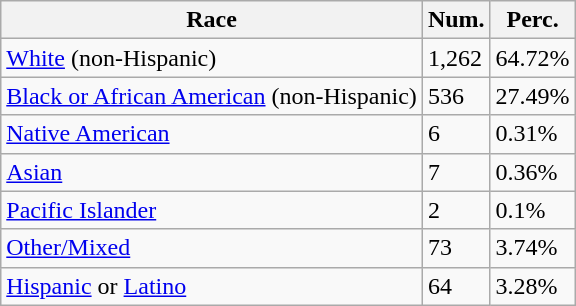<table class="wikitable">
<tr>
<th>Race</th>
<th>Num.</th>
<th>Perc.</th>
</tr>
<tr>
<td><a href='#'>White</a> (non-Hispanic)</td>
<td>1,262</td>
<td>64.72%</td>
</tr>
<tr>
<td><a href='#'>Black or African American</a> (non-Hispanic)</td>
<td>536</td>
<td>27.49%</td>
</tr>
<tr>
<td><a href='#'>Native American</a></td>
<td>6</td>
<td>0.31%</td>
</tr>
<tr>
<td><a href='#'>Asian</a></td>
<td>7</td>
<td>0.36%</td>
</tr>
<tr>
<td><a href='#'>Pacific Islander</a></td>
<td>2</td>
<td>0.1%</td>
</tr>
<tr>
<td><a href='#'>Other/Mixed</a></td>
<td>73</td>
<td>3.74%</td>
</tr>
<tr>
<td><a href='#'>Hispanic</a> or <a href='#'>Latino</a></td>
<td>64</td>
<td>3.28%</td>
</tr>
</table>
